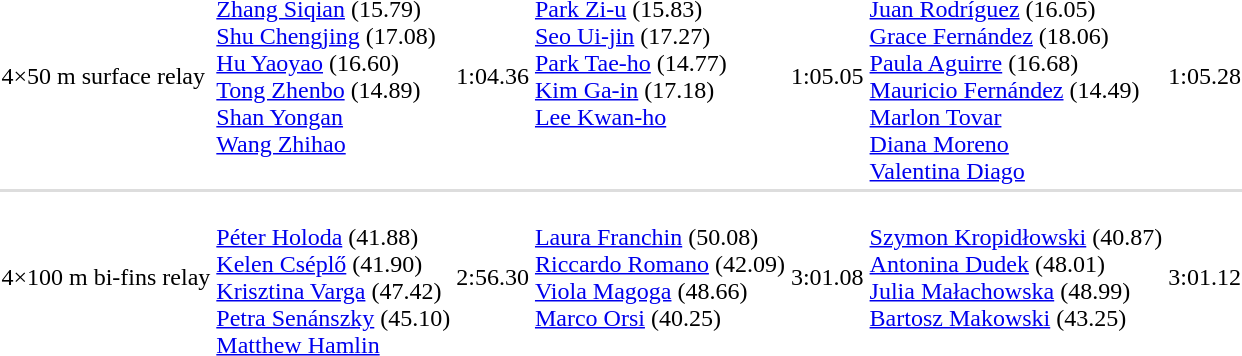<table>
<tr>
<td>4×50 m surface relay</td>
<td valign=top><br><a href='#'>Zhang Siqian</a> (15.79)<br><a href='#'>Shu Chengjing</a> (17.08)<br><a href='#'>Hu Yaoyao</a> (16.60)<br><a href='#'>Tong Zhenbo</a> (14.89)<br><a href='#'>Shan Yongan</a><br><a href='#'>Wang Zhihao</a></td>
<td>1:04.36</td>
<td valign=top><br><a href='#'>Park Zi-u</a> (15.83)<br><a href='#'>Seo Ui-jin</a> (17.27)<br><a href='#'>Park Tae-ho</a> (14.77)<br><a href='#'>Kim Ga-in</a> (17.18)<br><a href='#'>Lee Kwan-ho</a></td>
<td>1:05.05</td>
<td valign=top><br><a href='#'>Juan Rodríguez</a> (16.05)<br><a href='#'>Grace Fernández</a> (18.06)<br><a href='#'>Paula Aguirre</a> (16.68)<br><a href='#'>Mauricio Fernández</a> (14.49)<br><a href='#'>Marlon Tovar</a><br><a href='#'>Diana Moreno</a><br><a href='#'>Valentina Diago</a></td>
<td>1:05.28</td>
</tr>
<tr bgcolor=#DDDDDD>
<td colspan=7></td>
</tr>
<tr>
<td>4×100 m bi-fins relay</td>
<td valign=top><br><a href='#'>Péter Holoda</a> (41.88)<br><a href='#'>Kelen Cséplő</a> (41.90)<br><a href='#'>Krisztina Varga</a> (47.42)<br><a href='#'>Petra Senánszky</a> (45.10)<br><a href='#'>Matthew Hamlin</a></td>
<td>2:56.30</td>
<td valign=top><br><a href='#'>Laura Franchin</a> (50.08)<br><a href='#'>Riccardo Romano</a> (42.09)<br><a href='#'>Viola Magoga</a> (48.66)<br><a href='#'>Marco Orsi</a> (40.25)</td>
<td>3:01.08</td>
<td valign=top><br><a href='#'>Szymon Kropidłowski</a> (40.87)<br><a href='#'>Antonina Dudek</a> (48.01)<br><a href='#'>Julia Małachowska</a> (48.99)<br><a href='#'>Bartosz Makowski</a> (43.25)</td>
<td>3:01.12</td>
</tr>
</table>
